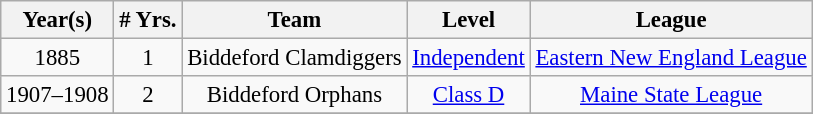<table class="wikitable" style="text-align:center; font-size: 95%;">
<tr>
<th>Year(s)</th>
<th># Yrs.</th>
<th>Team</th>
<th>Level</th>
<th>League</th>
</tr>
<tr>
<td>1885</td>
<td>1</td>
<td>Biddeford Clamdiggers</td>
<td><a href='#'>Independent</a></td>
<td><a href='#'>Eastern New England League</a></td>
</tr>
<tr>
<td>1907–1908</td>
<td>2</td>
<td>Biddeford Orphans</td>
<td><a href='#'>Class D</a></td>
<td><a href='#'>Maine State League</a></td>
</tr>
<tr>
</tr>
</table>
